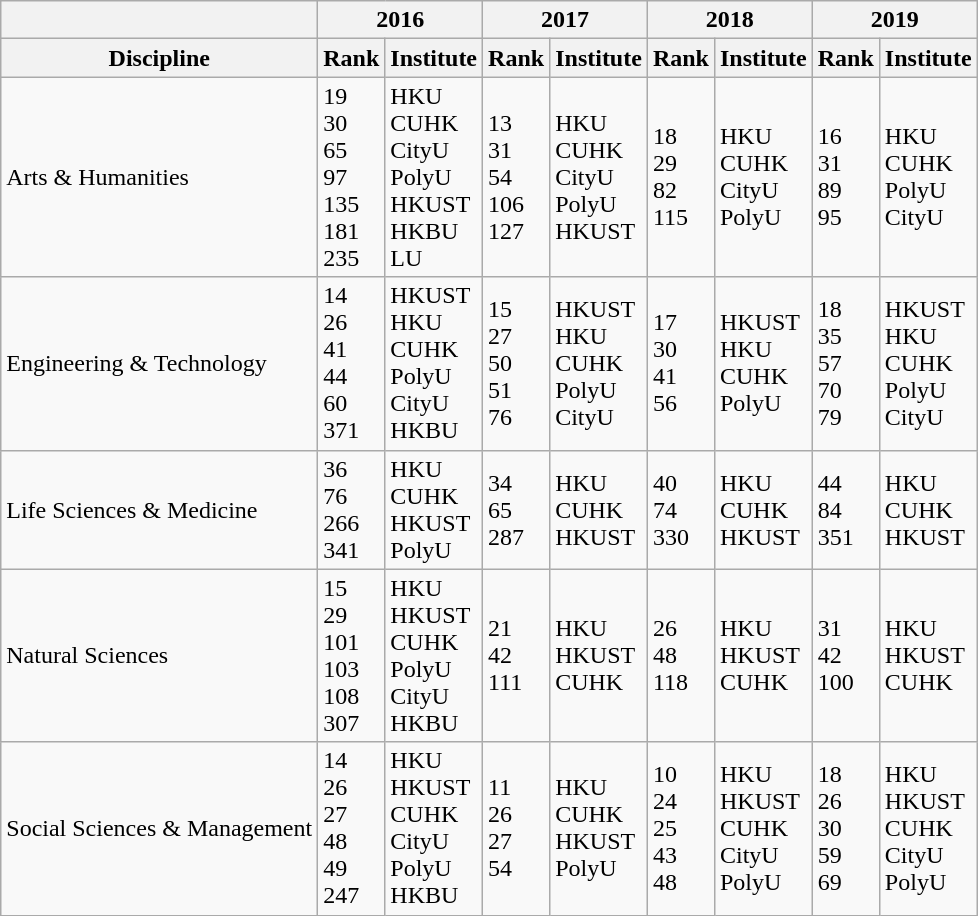<table class="wikitable">
<tr>
<th></th>
<th colspan="2">2016</th>
<th colspan="2">2017</th>
<th colspan="2">2018</th>
<th colspan="2">2019</th>
</tr>
<tr>
<th>Discipline</th>
<th>Rank</th>
<th>Institute</th>
<th>Rank</th>
<th>Institute</th>
<th>Rank</th>
<th>Institute</th>
<th>Rank</th>
<th>Institute</th>
</tr>
<tr>
<td>Arts & Humanities</td>
<td> 19<br>30<br>65<br>97<br>135<br>181<br>235</td>
<td>HKU<br>CUHK<br>CityU<br>PolyU<br>HKUST<br>HKBU<br>LU</td>
<td>13<br>31<br>54<br>106<br>127</td>
<td>HKU<br>CUHK<br>CityU<br>PolyU<br>HKUST</td>
<td>18<br>29<br>82<br>115</td>
<td>HKU<br>CUHK<br>CityU<br>PolyU</td>
<td>16<br>31<br>89<br>95</td>
<td>HKU<br>CUHK<br>PolyU<br>CityU</td>
</tr>
<tr>
<td>Engineering & Technology</td>
<td> 14<br>26<br>41<br>44<br>60<br>371</td>
<td>HKUST<br>HKU<br>CUHK<br>PolyU<br>CityU<br>HKBU</td>
<td>15<br>27<br>50<br>51<br>76</td>
<td>HKUST<br>HKU<br>CUHK<br>PolyU<br>CityU</td>
<td>17<br>30<br>41<br>56</td>
<td>HKUST<br>HKU<br>CUHK<br>PolyU</td>
<td>18<br>35<br>57<br>70<br>79</td>
<td>HKUST<br>HKU<br>CUHK<br>PolyU<br>CityU</td>
</tr>
<tr>
<td>Life Sciences & Medicine</td>
<td> 36<br>76<br>266<br>341</td>
<td>HKU<br>CUHK<br>HKUST<br>PolyU</td>
<td>34<br>65<br>287</td>
<td>HKU<br>CUHK<br>HKUST</td>
<td>40<br>74<br>330</td>
<td>HKU<br>CUHK<br>HKUST</td>
<td>44<br>84<br>351</td>
<td>HKU<br>CUHK<br>HKUST</td>
</tr>
<tr>
<td>Natural Sciences</td>
<td> 15<br>29<br>101<br>103<br>108<br>307</td>
<td>HKU<br>HKUST<br>CUHK<br>PolyU<br>CityU<br>HKBU</td>
<td>21<br>42<br>111</td>
<td>HKU<br>HKUST<br>CUHK</td>
<td>26<br>48<br>118</td>
<td>HKU<br>HKUST<br>CUHK</td>
<td>31<br>42<br>100</td>
<td>HKU<br>HKUST<br>CUHK</td>
</tr>
<tr>
<td>Social Sciences & Management</td>
<td> 14<br>26<br>27<br>48<br>49<br>247</td>
<td>HKU<br>HKUST<br>CUHK<br>CityU<br>PolyU<br>HKBU</td>
<td>11<br>26<br>27<br>54</td>
<td>HKU<br>CUHK<br>HKUST<br>PolyU</td>
<td>10<br>24<br>25<br>43<br>48</td>
<td>HKU<br>HKUST<br>CUHK<br>CityU<br>PolyU</td>
<td>18<br>26<br>30<br>59<br>69</td>
<td>HKU<br>HKUST<br>CUHK<br>CityU<br>PolyU</td>
</tr>
</table>
